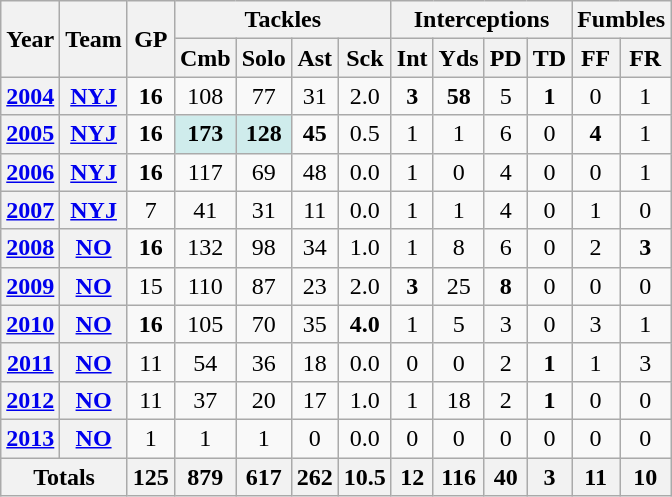<table class="wikitable" style="text-align: center;">
<tr>
<th rowspan="2">Year</th>
<th rowspan="2">Team</th>
<th rowspan="2">GP</th>
<th colspan="4">Tackles</th>
<th colspan="4">Interceptions</th>
<th colspan="2">Fumbles</th>
</tr>
<tr>
<th>Cmb</th>
<th>Solo</th>
<th>Ast</th>
<th>Sck</th>
<th>Int</th>
<th>Yds</th>
<th>PD</th>
<th>TD</th>
<th>FF</th>
<th>FR</th>
</tr>
<tr>
<th><a href='#'>2004</a></th>
<th><a href='#'>NYJ</a></th>
<td><strong>16</strong></td>
<td>108</td>
<td>77</td>
<td>31</td>
<td>2.0</td>
<td><strong>3</strong></td>
<td><strong>58</strong></td>
<td>5</td>
<td><strong>1</strong></td>
<td>0</td>
<td>1</td>
</tr>
<tr>
<th><a href='#'>2005</a></th>
<th><a href='#'>NYJ</a></th>
<td><strong>16</strong></td>
<td style="background:#cfecec"><strong>173</strong></td>
<td style="background:#cfecec"><strong>128</strong></td>
<td><strong>45</strong></td>
<td>0.5</td>
<td>1</td>
<td>1</td>
<td>6</td>
<td>0</td>
<td><strong>4</strong></td>
<td>1</td>
</tr>
<tr>
<th><a href='#'>2006</a></th>
<th><a href='#'>NYJ</a></th>
<td><strong>16</strong></td>
<td>117</td>
<td>69</td>
<td>48</td>
<td>0.0</td>
<td>1</td>
<td>0</td>
<td>4</td>
<td>0</td>
<td>0</td>
<td>1</td>
</tr>
<tr>
<th><a href='#'>2007</a></th>
<th><a href='#'>NYJ</a></th>
<td>7</td>
<td>41</td>
<td>31</td>
<td>11</td>
<td>0.0</td>
<td>1</td>
<td>1</td>
<td>4</td>
<td>0</td>
<td>1</td>
<td>0</td>
</tr>
<tr>
<th><a href='#'>2008</a></th>
<th><a href='#'>NO</a></th>
<td><strong>16</strong></td>
<td>132</td>
<td>98</td>
<td>34</td>
<td>1.0</td>
<td>1</td>
<td>8</td>
<td>6</td>
<td>0</td>
<td>2</td>
<td><strong>3</strong></td>
</tr>
<tr>
<th><a href='#'>2009</a></th>
<th><a href='#'>NO</a></th>
<td>15</td>
<td>110</td>
<td>87</td>
<td>23</td>
<td>2.0</td>
<td><strong>3</strong></td>
<td>25</td>
<td><strong>8</strong></td>
<td>0</td>
<td>0</td>
<td>0</td>
</tr>
<tr>
<th><a href='#'>2010</a></th>
<th><a href='#'>NO</a></th>
<td><strong>16</strong></td>
<td>105</td>
<td>70</td>
<td>35</td>
<td><strong>4.0</strong></td>
<td>1</td>
<td>5</td>
<td>3</td>
<td>0</td>
<td>3</td>
<td>1</td>
</tr>
<tr>
<th><a href='#'>2011</a></th>
<th><a href='#'>NO</a></th>
<td>11</td>
<td>54</td>
<td>36</td>
<td>18</td>
<td>0.0</td>
<td>0</td>
<td>0</td>
<td>2</td>
<td><strong>1</strong></td>
<td>1</td>
<td>3</td>
</tr>
<tr>
<th><a href='#'>2012</a></th>
<th><a href='#'>NO</a></th>
<td>11</td>
<td>37</td>
<td>20</td>
<td>17</td>
<td>1.0</td>
<td>1</td>
<td>18</td>
<td>2</td>
<td><strong>1</strong></td>
<td>0</td>
<td>0</td>
</tr>
<tr>
<th><a href='#'>2013</a></th>
<th><a href='#'>NO</a></th>
<td>1</td>
<td>1</td>
<td>1</td>
<td>0</td>
<td>0.0</td>
<td>0</td>
<td>0</td>
<td>0</td>
<td>0</td>
<td>0</td>
<td>0</td>
</tr>
<tr>
<th colspan="2">Totals</th>
<th>125</th>
<th>879</th>
<th>617</th>
<th>262</th>
<th>10.5</th>
<th>12</th>
<th>116</th>
<th>40</th>
<th>3</th>
<th>11</th>
<th>10</th>
</tr>
</table>
